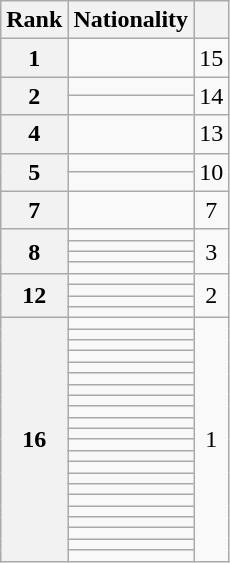<table class="wikitable sortable">
<tr>
<th scope="col">Rank</th>
<th scope="col">Nationality</th>
<th scope="col"></th>
</tr>
<tr>
<th scope="row">1</th>
<td></td>
<td align="center">15</td>
</tr>
<tr>
<th scope="row" rowspan="2">2</th>
<td></td>
<td rowspan="2" align="center">14</td>
</tr>
<tr>
<td></td>
</tr>
<tr>
<th scope="row">4</th>
<td></td>
<td align="center">13</td>
</tr>
<tr>
<th scope="row" rowspan="2">5</th>
<td></td>
<td rowspan="2" align="center">10</td>
</tr>
<tr>
<td></td>
</tr>
<tr>
<th scope="row">7</th>
<td></td>
<td align="center">7</td>
</tr>
<tr>
<th scope="row" rowspan="4">8</th>
<td></td>
<td rowspan="4" align="center">3</td>
</tr>
<tr>
<td></td>
</tr>
<tr>
<td></td>
</tr>
<tr>
<td></td>
</tr>
<tr>
<th scope="row" rowspan="4">12</th>
<td></td>
<td rowspan="4" align="center">2</td>
</tr>
<tr>
<td></td>
</tr>
<tr>
<td></td>
</tr>
<tr>
<td></td>
</tr>
<tr>
<th scope="row" rowspan="22">16</th>
<td></td>
<td rowspan="22" align="center">1</td>
</tr>
<tr>
<td></td>
</tr>
<tr>
<td></td>
</tr>
<tr>
<td></td>
</tr>
<tr>
<td></td>
</tr>
<tr>
<td></td>
</tr>
<tr>
<td></td>
</tr>
<tr>
<td></td>
</tr>
<tr>
<td></td>
</tr>
<tr>
<td></td>
</tr>
<tr>
<td></td>
</tr>
<tr>
<td></td>
</tr>
<tr>
<td></td>
</tr>
<tr>
<td></td>
</tr>
<tr>
<td></td>
</tr>
<tr>
<td></td>
</tr>
<tr>
<td></td>
</tr>
<tr>
<td></td>
</tr>
<tr>
<td></td>
</tr>
<tr>
<td></td>
</tr>
<tr>
<td></td>
</tr>
<tr>
<td></td>
</tr>
</table>
